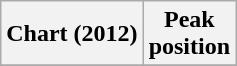<table class="wikitable plainrowheaders">
<tr>
<th scope="col">Chart (2012)</th>
<th scope="col">Peak<br>position</th>
</tr>
<tr>
</tr>
</table>
